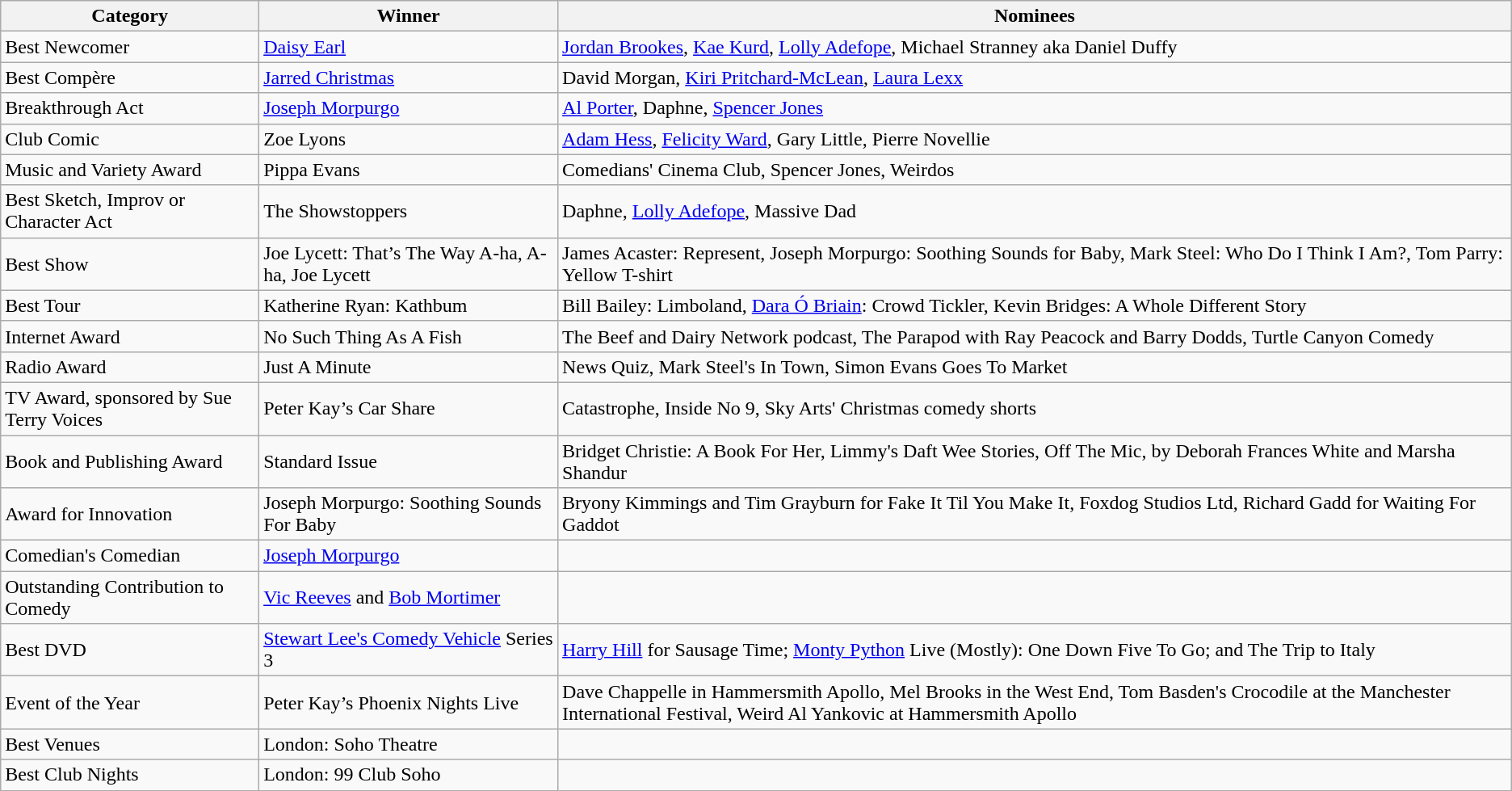<table class="wikitable">
<tr>
<th>Category</th>
<th>Winner</th>
<th>Nominees</th>
</tr>
<tr>
<td>Best Newcomer</td>
<td><a href='#'>Daisy Earl</a></td>
<td><a href='#'>Jordan Brookes</a>, <a href='#'>Kae Kurd</a>, <a href='#'>Lolly Adefope</a>, Michael Stranney aka Daniel Duffy</td>
</tr>
<tr>
<td>Best Compère</td>
<td><a href='#'>Jarred Christmas</a></td>
<td>David Morgan, <a href='#'>Kiri Pritchard-McLean</a>, <a href='#'>Laura Lexx</a></td>
</tr>
<tr>
<td>Breakthrough Act</td>
<td><a href='#'>Joseph Morpurgo</a></td>
<td><a href='#'>Al Porter</a>, Daphne, <a href='#'>Spencer Jones</a></td>
</tr>
<tr>
<td>Club Comic</td>
<td>Zoe Lyons</td>
<td><a href='#'>Adam Hess</a>, <a href='#'>Felicity Ward</a>, Gary Little, Pierre Novellie</td>
</tr>
<tr>
<td>Music and Variety Award</td>
<td>Pippa Evans</td>
<td>Comedians' Cinema Club, Spencer Jones, Weirdos</td>
</tr>
<tr>
<td>Best Sketch, Improv or Character Act</td>
<td>The Showstoppers</td>
<td>Daphne, <a href='#'>Lolly Adefope</a>, Massive Dad</td>
</tr>
<tr>
<td>Best Show</td>
<td>Joe Lycett: That’s The Way A-ha, A-ha, Joe Lycett</td>
<td>James Acaster: Represent, Joseph Morpurgo: Soothing Sounds for Baby, Mark Steel: Who Do I Think I Am?, Tom Parry: Yellow T-shirt</td>
</tr>
<tr>
<td>Best Tour</td>
<td>Katherine Ryan: Kathbum</td>
<td>Bill Bailey: Limboland, <a href='#'>Dara Ó Briain</a>: Crowd Tickler, Kevin Bridges: A Whole Different Story</td>
</tr>
<tr>
<td>Internet Award</td>
<td>No Such Thing As A Fish</td>
<td>The Beef and Dairy Network podcast, The Parapod with Ray Peacock and Barry Dodds, Turtle Canyon Comedy</td>
</tr>
<tr>
<td>Radio Award</td>
<td>Just A Minute</td>
<td>News Quiz, Mark Steel's In Town, Simon Evans Goes To Market</td>
</tr>
<tr>
<td>TV Award, sponsored by Sue Terry Voices</td>
<td>Peter Kay’s Car Share</td>
<td>Catastrophe, Inside No 9, Sky Arts' Christmas comedy shorts</td>
</tr>
<tr>
<td>Book and Publishing Award</td>
<td>Standard Issue</td>
<td>Bridget Christie: A Book For Her, Limmy's Daft Wee Stories, Off The Mic, by Deborah Frances White and Marsha Shandur</td>
</tr>
<tr>
<td>Award for Innovation</td>
<td>Joseph Morpurgo: Soothing Sounds For Baby</td>
<td>Bryony Kimmings and Tim Grayburn for Fake It Til You Make It, Foxdog Studios Ltd, Richard Gadd for Waiting For Gaddot</td>
</tr>
<tr>
<td>Comedian's Comedian</td>
<td><a href='#'>Joseph Morpurgo</a></td>
<td></td>
</tr>
<tr>
<td>Outstanding Contribution to Comedy</td>
<td><a href='#'>Vic Reeves</a> and <a href='#'>Bob Mortimer</a></td>
<td></td>
</tr>
<tr>
<td>Best DVD</td>
<td><a href='#'>Stewart Lee's Comedy Vehicle</a> Series 3</td>
<td><a href='#'>Harry Hill</a> for Sausage Time; <a href='#'>Monty Python</a> Live (Mostly): One Down Five To Go; and The Trip to Italy</td>
</tr>
<tr>
<td>Event of the Year</td>
<td>Peter Kay’s Phoenix Nights Live</td>
<td>Dave Chappelle in Hammersmith Apollo, Mel Brooks in the West End, Tom Basden's Crocodile at the Manchester International Festival, Weird Al Yankovic at Hammersmith Apollo</td>
</tr>
<tr>
<td>Best Venues</td>
<td>London: Soho Theatre<br></td>
</tr>
<tr>
<td>Best Club Nights</td>
<td>London: 99 Club Soho<br></td>
<td></td>
</tr>
</table>
